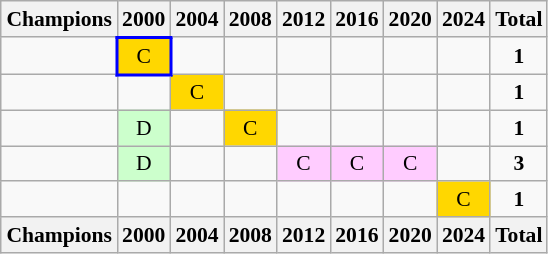<table class="wikitable" style="text-align: center; font-size: 90%; margin-left: 1em;">
<tr>
<th>Champions</th>
<th>2000</th>
<th>2004</th>
<th>2008</th>
<th>2012</th>
<th>2016</th>
<th>2020</th>
<th>2024</th>
<th>Total</th>
</tr>
<tr>
<td style="text-align: left;"></td>
<td style="border: 2px solid blue; background-color: gold;">C</td>
<td></td>
<td></td>
<td></td>
<td></td>
<td></td>
<td></td>
<td><strong>1</strong></td>
</tr>
<tr>
<td style="text-align: left;"></td>
<td></td>
<td style="background-color: gold;">C</td>
<td></td>
<td></td>
<td></td>
<td></td>
<td></td>
<td><strong>1</strong></td>
</tr>
<tr>
<td style="text-align: left;"></td>
<td style="background-color: #ccffcc;">D</td>
<td></td>
<td style="background-color: gold;">C</td>
<td></td>
<td></td>
<td></td>
<td></td>
<td><strong>1</strong></td>
</tr>
<tr>
<td style="text-align: left;"></td>
<td style="background-color: #ccffcc;">D</td>
<td></td>
<td></td>
<td style="background-color: #ffccff;">C</td>
<td style="background-color: #ffccff;">C</td>
<td style="background-color: #ffccff;">C</td>
<td></td>
<td><strong>3</strong></td>
</tr>
<tr>
<td style="text-align: left;"></td>
<td></td>
<td></td>
<td></td>
<td></td>
<td></td>
<td></td>
<td style="background-color: gold;">C</td>
<td><strong>1</strong></td>
</tr>
<tr>
<th>Champions</th>
<th>2000</th>
<th>2004</th>
<th>2008</th>
<th>2012</th>
<th>2016</th>
<th>2020</th>
<th>2024</th>
<th>Total</th>
</tr>
</table>
